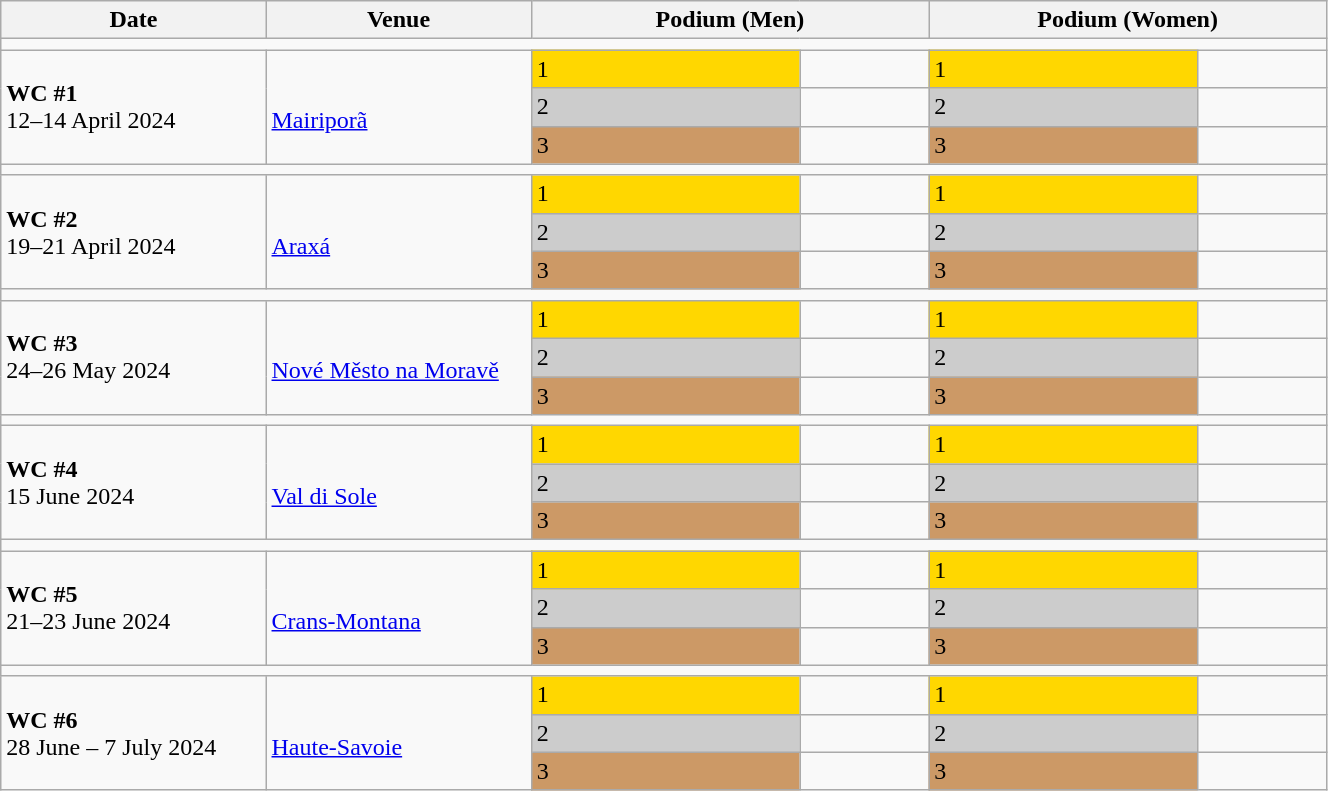<table class="wikitable" width=70%>
<tr>
<th>Date</th>
<th width=20%>Venue</th>
<th colspan=2 width=30%>Podium (Men)</th>
<th colspan=2 width=30%>Podium (Women)</th>
</tr>
<tr>
<td colspan=6></td>
</tr>
<tr>
<td rowspan=3><strong>WC #1</strong> <br> 12–14 April 2024</td>
<td rowspan=3><br><a href='#'>Mairiporã</a></td>
<td bgcolor=FFD700>1</td>
<td></td>
<td bgcolor=FFD700>1</td>
<td></td>
</tr>
<tr>
<td bgcolor=CCCCCC>2</td>
<td></td>
<td bgcolor=CCCCCC>2</td>
<td></td>
</tr>
<tr>
<td bgcolor=CC9966>3</td>
<td></td>
<td bgcolor=CC9966>3</td>
<td></td>
</tr>
<tr>
<td colspan=6></td>
</tr>
<tr>
<td rowspan=3><strong>WC #2</strong> <br> 19–21 April 2024</td>
<td rowspan=3><br><a href='#'>Araxá</a></td>
<td bgcolor=FFD700>1</td>
<td></td>
<td bgcolor=FFD700>1</td>
<td></td>
</tr>
<tr>
<td bgcolor=CCCCCC>2</td>
<td></td>
<td bgcolor=CCCCCC>2</td>
<td></td>
</tr>
<tr>
<td bgcolor=CC9966>3</td>
<td></td>
<td bgcolor=CC9966>3</td>
<td></td>
</tr>
<tr>
<td colspan=6></td>
</tr>
<tr>
<td rowspan=3><strong>WC #3</strong> <br> 24–26 May 2024</td>
<td rowspan=3><br><a href='#'>Nové Město na Moravě</a></td>
<td bgcolor=FFD700>1</td>
<td></td>
<td bgcolor=FFD700>1</td>
<td></td>
</tr>
<tr>
<td bgcolor=CCCCCC>2</td>
<td></td>
<td bgcolor=CCCCCC>2</td>
<td></td>
</tr>
<tr>
<td bgcolor=CC9966>3</td>
<td></td>
<td bgcolor=CC9966>3</td>
<td></td>
</tr>
<tr>
<td colspan=6></td>
</tr>
<tr>
<td rowspan=3><strong>WC #4</strong> <br> 15 June 2024</td>
<td rowspan=3><br><a href='#'>Val di Sole</a></td>
<td bgcolor=FFD700>1</td>
<td></td>
<td bgcolor=FFD700>1</td>
<td></td>
</tr>
<tr>
<td bgcolor=CCCCCC>2</td>
<td></td>
<td bgcolor=CCCCCC>2</td>
<td></td>
</tr>
<tr>
<td bgcolor=CC9966>3</td>
<td></td>
<td bgcolor=CC9966>3</td>
<td></td>
</tr>
<tr>
<td colspan=6></td>
</tr>
<tr>
<td rowspan=3><strong>WC #5</strong> <br> 21–23 June 2024</td>
<td rowspan=3><br><a href='#'>Crans-Montana</a></td>
<td bgcolor=FFD700>1</td>
<td></td>
<td bgcolor=FFD700>1</td>
<td></td>
</tr>
<tr>
<td bgcolor=CCCCCC>2</td>
<td></td>
<td bgcolor=CCCCCC>2</td>
<td></td>
</tr>
<tr>
<td bgcolor=CC9966>3</td>
<td></td>
<td bgcolor=CC9966>3</td>
<td></td>
</tr>
<tr>
<td colspan=6></td>
</tr>
<tr>
<td rowspan=3><strong>WC #6</strong> <br> 28 June – 7 July 2024</td>
<td rowspan=3><br><a href='#'>Haute-Savoie</a></td>
<td bgcolor=FFD700>1</td>
<td></td>
<td bgcolor=FFD700>1</td>
<td></td>
</tr>
<tr>
<td bgcolor=CCCCCC>2</td>
<td></td>
<td bgcolor=CCCCCC>2</td>
<td></td>
</tr>
<tr>
<td bgcolor=CC9966>3</td>
<td></td>
<td bgcolor=CC9966>3</td>
<td></td>
</tr>
</table>
